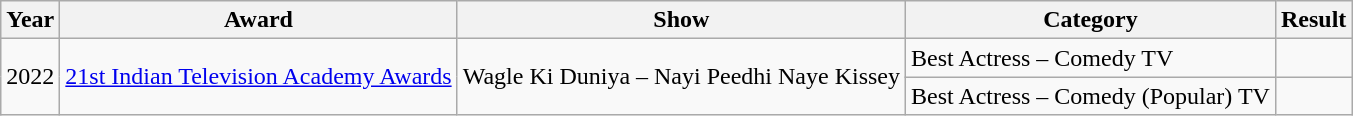<table class="wikitable">
<tr 1992.>
<th>Year</th>
<th>Award</th>
<th>Show</th>
<th>Category</th>
<th>Result</th>
</tr>
<tr>
<td rowspan="2">2022</td>
<td rowspan="2"><a href='#'>21st Indian Television Academy Awards</a></td>
<td rowspan="2">Wagle Ki Duniya – Nayi Peedhi Naye Kissey</td>
<td>Best Actress – Comedy TV</td>
<td></td>
</tr>
<tr>
<td>Best Actress – Comedy (Popular) TV</td>
<td></td>
</tr>
</table>
